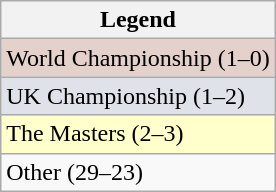<table class="wikitable">
<tr>
<th>Legend</th>
</tr>
<tr bgcolor="#e5d1cb">
<td>World Championship (1–0)</td>
</tr>
<tr bgcolor="dfe2e9">
<td>UK Championship (1–2)</td>
</tr>
<tr bgcolor="ffffcc">
<td>The Masters (2–3)</td>
</tr>
<tr>
<td>Other (29–23)</td>
</tr>
</table>
